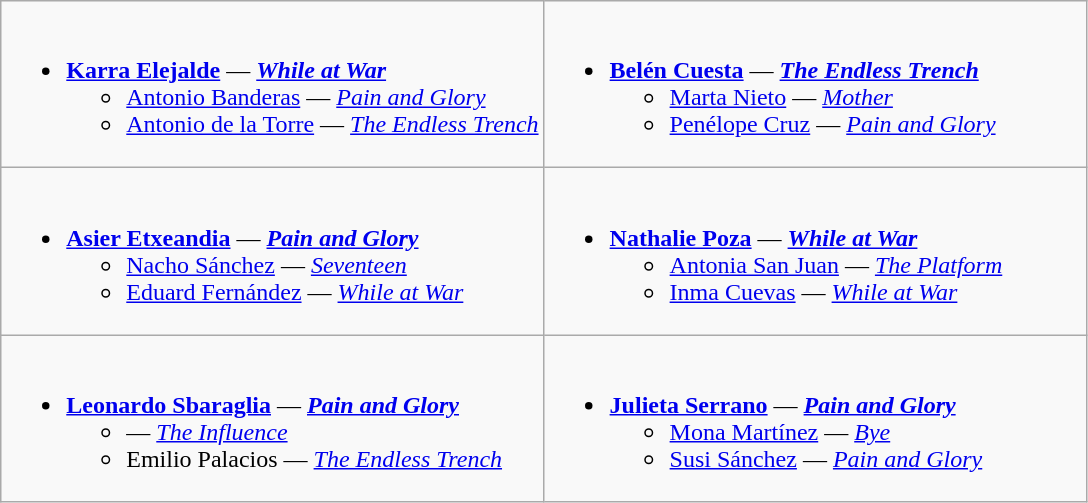<table class=wikitable>
<tr>
<td style="vertical-align:top;" width="50%"><br><ul><li><strong><a href='#'>Karra Elejalde</a></strong> — <strong><em><a href='#'>While at War</a></em></strong><ul><li><a href='#'>Antonio Banderas</a> — <em><a href='#'>Pain and Glory</a></em></li><li><a href='#'>Antonio de la Torre</a> — <em><a href='#'>The Endless Trench</a></em></li></ul></li></ul></td>
<td style="vertical-align:top;" width="50%"><br><ul><li><strong><a href='#'>Belén Cuesta</a></strong> — <strong><em><a href='#'>The Endless Trench</a></em></strong><ul><li><a href='#'>Marta Nieto</a> — <em><a href='#'>Mother</a></em></li><li><a href='#'>Penélope Cruz</a> — <em><a href='#'>Pain and Glory</a></em></li></ul></li></ul></td>
</tr>
<tr>
<td style="vertical-align:top;" width="50%"><br><ul><li><strong><a href='#'>Asier Etxeandia</a></strong> — <strong><em><a href='#'>Pain and Glory</a></em></strong><ul><li><a href='#'>Nacho Sánchez</a> — <em><a href='#'>Seventeen</a></em></li><li><a href='#'>Eduard Fernández</a> — <em><a href='#'>While at War</a></em></li></ul></li></ul></td>
<td style="vertical-align:top;" width="50%"><br><ul><li><strong><a href='#'>Nathalie Poza</a></strong> — <strong><em><a href='#'>While at War</a></em></strong><ul><li><a href='#'>Antonia San Juan</a> — <em><a href='#'>The Platform</a></em></li><li><a href='#'>Inma Cuevas</a> — <em><a href='#'>While at War</a></em></li></ul></li></ul></td>
</tr>
<tr>
<td style="vertical-align:top;" width="50%"><br><ul><li><strong><a href='#'>Leonardo Sbaraglia</a></strong> — <strong><em><a href='#'>Pain and Glory</a></em></strong><ul><li> — <em><a href='#'>The Influence</a></em></li><li>Emilio Palacios — <em><a href='#'>The Endless Trench</a></em></li></ul></li></ul></td>
<td style="vertical-align:top;" width="50%"><br><ul><li><strong><a href='#'>Julieta Serrano</a></strong> — <strong><em><a href='#'>Pain and Glory</a></em></strong><ul><li><a href='#'>Mona Martínez</a> — <em><a href='#'>Bye</a></em></li><li><a href='#'>Susi Sánchez</a> — <em><a href='#'>Pain and Glory</a></em></li></ul></li></ul></td>
</tr>
</table>
